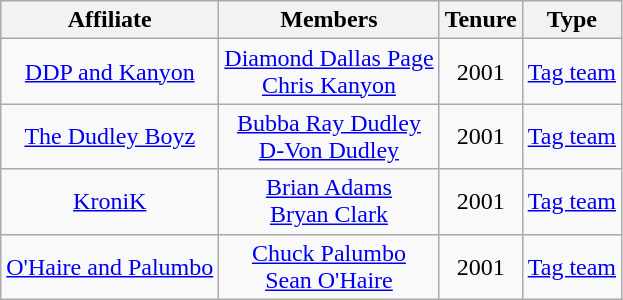<table class="wikitable sortable" style="text-align:center;">
<tr>
<th>Affiliate</th>
<th>Members</th>
<th>Tenure</th>
<th>Type</th>
</tr>
<tr>
<td><a href='#'>DDP and Kanyon</a></td>
<td><a href='#'>Diamond Dallas Page</a><br><a href='#'>Chris Kanyon</a></td>
<td>2001</td>
<td><a href='#'>Tag team</a></td>
</tr>
<tr>
<td><a href='#'>The Dudley Boyz</a></td>
<td><a href='#'>Bubba Ray Dudley</a><br><a href='#'>D-Von Dudley</a></td>
<td>2001</td>
<td><a href='#'>Tag team</a></td>
</tr>
<tr>
<td><a href='#'>KroniK</a></td>
<td><a href='#'>Brian Adams</a><br><a href='#'>Bryan Clark</a></td>
<td>2001</td>
<td><a href='#'>Tag team</a></td>
</tr>
<tr>
<td><a href='#'>O'Haire and Palumbo</a></td>
<td><a href='#'>Chuck Palumbo</a><br><a href='#'>Sean O'Haire</a></td>
<td>2001</td>
<td><a href='#'>Tag team</a></td>
</tr>
</table>
